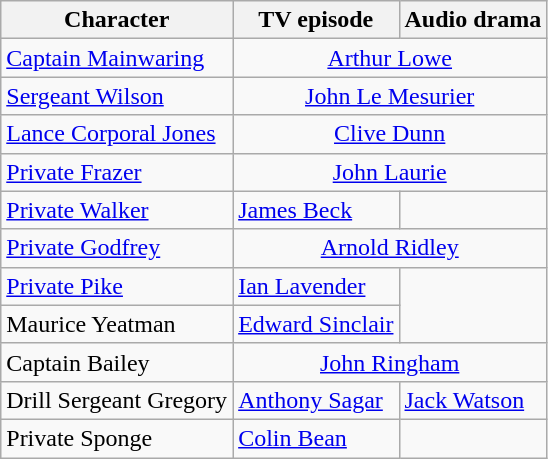<table class="wikitable">
<tr>
<th>Character</th>
<th>TV episode</th>
<th>Audio drama</th>
</tr>
<tr>
<td><a href='#'>Captain Mainwaring</a></td>
<td colspan="2" style="text-align:center;"><a href='#'>Arthur Lowe</a></td>
</tr>
<tr>
<td><a href='#'>Sergeant Wilson</a></td>
<td colspan="2" style="text-align:center;"><a href='#'>John Le Mesurier</a></td>
</tr>
<tr>
<td><a href='#'>Lance Corporal Jones</a></td>
<td colspan="2" style="text-align:center;"><a href='#'>Clive Dunn</a></td>
</tr>
<tr>
<td><a href='#'>Private Frazer</a></td>
<td colspan="2" style="text-align:center;"><a href='#'>John Laurie</a></td>
</tr>
<tr>
<td><a href='#'>Private Walker</a></td>
<td><a href='#'>James Beck</a></td>
<td></td>
</tr>
<tr>
<td><a href='#'>Private Godfrey</a></td>
<td colspan="2" style="text-align:center;"><a href='#'>Arnold Ridley</a></td>
</tr>
<tr>
<td><a href='#'>Private Pike</a></td>
<td><a href='#'>Ian Lavender</a></td>
<td rowspan="2"></td>
</tr>
<tr>
<td>Maurice Yeatman</td>
<td><a href='#'>Edward Sinclair</a></td>
</tr>
<tr>
<td>Captain Bailey</td>
<td colspan="2" style="text-align:center;"><a href='#'>John Ringham</a></td>
</tr>
<tr>
<td>Drill Sergeant Gregory</td>
<td><a href='#'>Anthony Sagar</a></td>
<td><a href='#'>Jack Watson</a></td>
</tr>
<tr>
<td>Private Sponge</td>
<td><a href='#'>Colin Bean</a></td>
<td></td>
</tr>
</table>
